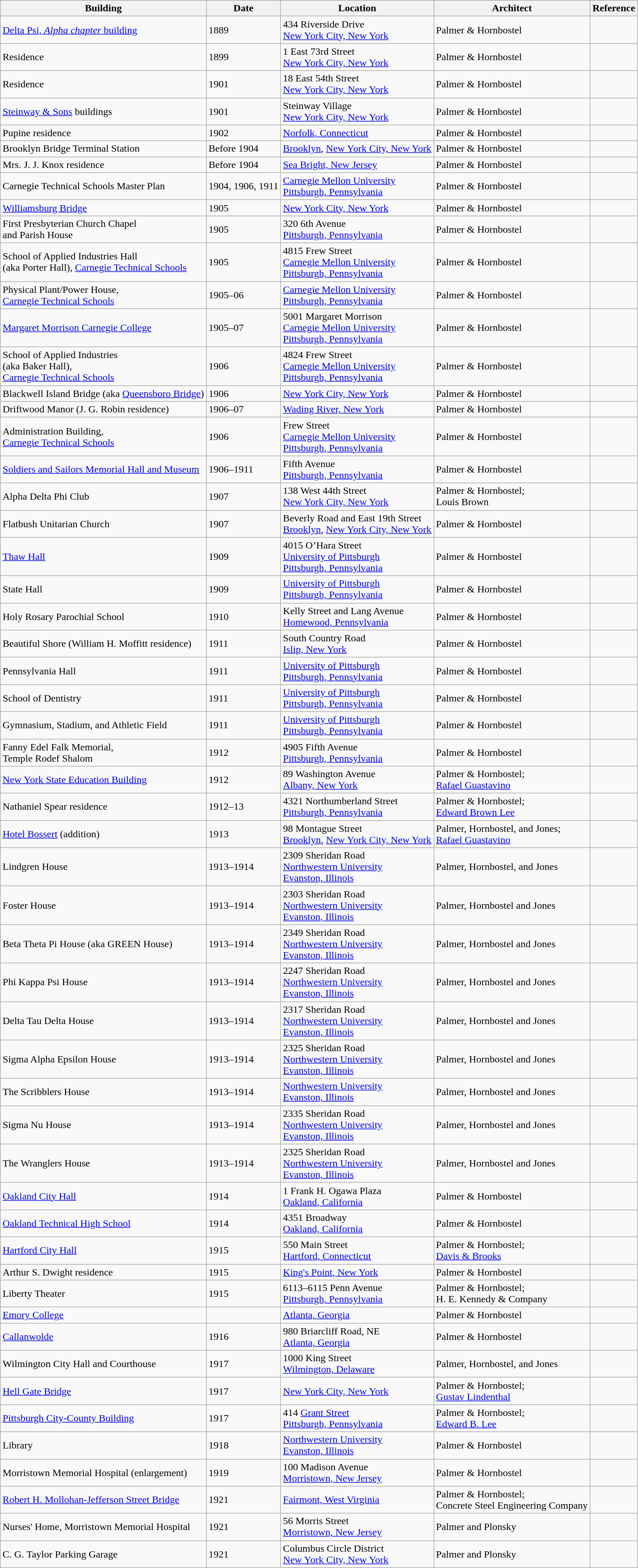<table class="sortable wikitable">
<tr>
<th>Building</th>
<th>Date</th>
<th>Location</th>
<th>Architect</th>
<th>Reference</th>
</tr>
<tr>
<td><a href='#'>Delta Psi, <em>Alpha chapter</em> building</a></td>
<td>1889</td>
<td>434 Riverside Drive<br><a href='#'>New York City, New York</a></td>
<td>Palmer & Hornbostel</td>
<td></td>
</tr>
<tr>
<td>Residence</td>
<td>1899</td>
<td>1 East 73rd Street<br><a href='#'>New York City, New York</a></td>
<td>Palmer & Hornbostel</td>
<td></td>
</tr>
<tr>
<td>Residence</td>
<td>1901</td>
<td>18 East 54th Street<br><a href='#'>New York City, New York</a></td>
<td>Palmer & Hornbostel</td>
<td></td>
</tr>
<tr>
<td><a href='#'>Steinway & Sons</a> buildings</td>
<td>1901</td>
<td>Steinway Village<br><a href='#'>New York City, New York</a></td>
<td>Palmer & Hornbostel</td>
<td></td>
</tr>
<tr>
<td>Pupine residence</td>
<td>1902</td>
<td><a href='#'>Norfolk, Connecticut</a></td>
<td>Palmer & Hornbostel</td>
<td></td>
</tr>
<tr>
<td>Brooklyn Bridge Terminal Station</td>
<td>Before 1904</td>
<td><a href='#'>Brooklyn</a>, <a href='#'>New York City, New York</a></td>
<td>Palmer & Hornbostel</td>
<td></td>
</tr>
<tr>
<td>Mrs. J. J. Knox residence</td>
<td>Before 1904</td>
<td><a href='#'>Sea Bright, New Jersey</a></td>
<td>Palmer & Hornbostel</td>
<td></td>
</tr>
<tr>
<td>Carnegie Technical Schools Master Plan</td>
<td>1904, 1906, 1911</td>
<td><a href='#'>Carnegie Mellon University</a><br><a href='#'>Pittsburgh, Pennsylvania</a></td>
<td>Palmer & Hornbostel</td>
<td></td>
</tr>
<tr>
<td><a href='#'>Williamsburg Bridge</a></td>
<td>1905</td>
<td><a href='#'>New York City, New York</a></td>
<td>Palmer & Hornbostel</td>
<td></td>
</tr>
<tr>
<td>First Presbyterian Church Chapel<br>and Parish House</td>
<td>1905</td>
<td>320 6th Avenue<br><a href='#'>Pittsburgh, Pennsylvania</a></td>
<td>Palmer & Hornbostel</td>
<td></td>
</tr>
<tr>
<td>School of Applied Industries Hall<br>(aka Porter Hall), <a href='#'>Carnegie Technical Schools</a></td>
<td>1905</td>
<td>4815 Frew Street<br><a href='#'>Carnegie Mellon University</a><br><a href='#'>Pittsburgh, Pennsylvania</a></td>
<td>Palmer & Hornbostel</td>
<td></td>
</tr>
<tr>
<td>Physical Plant/Power House,<br><a href='#'>Carnegie Technical Schools</a></td>
<td>1905–06</td>
<td><a href='#'>Carnegie Mellon University</a><br><a href='#'>Pittsburgh, Pennsylvania</a></td>
<td>Palmer & Hornbostel</td>
<td></td>
</tr>
<tr>
<td><a href='#'>Margaret Morrison Carnegie College</a></td>
<td>1905–07</td>
<td>5001 Margaret Morrison<br><a href='#'>Carnegie Mellon University</a><br><a href='#'>Pittsburgh, Pennsylvania</a></td>
<td>Palmer & Hornbostel</td>
<td></td>
</tr>
<tr>
<td>School of Applied Industries<br>(aka Baker Hall),<br><a href='#'>Carnegie Technical Schools</a></td>
<td>1906</td>
<td>4824 Frew Street<br><a href='#'>Carnegie Mellon University</a><br><a href='#'>Pittsburgh, Pennsylvania</a></td>
<td>Palmer & Hornbostel</td>
<td></td>
</tr>
<tr>
<td>Blackwell Island Bridge (aka <a href='#'>Queensboro Bridge</a>)</td>
<td>1906</td>
<td><a href='#'>New York City, New York</a></td>
<td>Palmer & Hornbostel</td>
<td></td>
</tr>
<tr>
<td>Driftwood Manor (J. G. Robin residence)</td>
<td>1906–07</td>
<td><a href='#'>Wading River, New York</a></td>
<td>Palmer & Hornbostel</td>
<td></td>
</tr>
<tr>
<td>Administration Building,<br><a href='#'>Carnegie Technical Schools</a></td>
<td>1906</td>
<td>Frew Street<br><a href='#'>Carnegie Mellon University</a><br><a href='#'>Pittsburgh, Pennsylvania</a></td>
<td>Palmer & Hornbostel</td>
<td></td>
</tr>
<tr>
<td><a href='#'>Soldiers and Sailors Memorial Hall and Museum</a></td>
<td>1906–1911</td>
<td>Fifth Avenue<br><a href='#'>Pittsburgh, Pennsylvania</a></td>
<td>Palmer & Hornbostel</td>
<td></td>
</tr>
<tr>
<td>Alpha Delta Phi Club</td>
<td>1907</td>
<td>138 West 44th Street<br><a href='#'>New York City, New York</a></td>
<td>Palmer & Hornbostel;<br>Louis Brown</td>
<td></td>
</tr>
<tr>
<td>Flatbush Unitarian Church</td>
<td>1907</td>
<td>Beverly Road and East 19th Street<br><a href='#'>Brooklyn</a>, <a href='#'>New York City, New York</a></td>
<td>Palmer & Hornbostel</td>
<td></td>
</tr>
<tr>
<td><a href='#'>Thaw Hall</a></td>
<td>1909</td>
<td>4015 O’Hara Street<br><a href='#'>University of Pittsburgh</a><br><a href='#'>Pittsburgh, Pennsylvania</a></td>
<td>Palmer & Hornbostel</td>
<td></td>
</tr>
<tr>
<td>State Hall</td>
<td>1909</td>
<td><a href='#'>University of Pittsburgh</a><br><a href='#'>Pittsburgh, Pennsylvania</a></td>
<td>Palmer & Hornbostel</td>
<td></td>
</tr>
<tr>
<td>Holy Rosary Parochial School</td>
<td>1910</td>
<td>Kelly Street and Lang Avenue<br><a href='#'>Homewood, Pennsylvania</a></td>
<td>Palmer & Hornbostel</td>
<td></td>
</tr>
<tr>
<td>Beautiful Shore (William H. Moffitt residence)</td>
<td>1911</td>
<td>South Country Road<br><a href='#'>Islip, New York</a></td>
<td>Palmer & Hornbostel</td>
<td></td>
</tr>
<tr>
<td>Pennsylvania Hall</td>
<td>1911</td>
<td><a href='#'>University of Pittsburgh</a><br><a href='#'>Pittsburgh, Pennsylvania</a></td>
<td>Palmer & Hornbostel</td>
<td></td>
</tr>
<tr>
<td>School of Dentistry</td>
<td>1911</td>
<td><a href='#'>University of Pittsburgh</a><br><a href='#'>Pittsburgh, Pennsylvania</a></td>
<td>Palmer & Hornbostel</td>
<td></td>
</tr>
<tr>
<td>Gymnasium, Stadium, and Athletic Field</td>
<td>1911</td>
<td><a href='#'>University of Pittsburgh</a><br><a href='#'>Pittsburgh, Pennsylvania</a></td>
<td>Palmer & Hornbostel</td>
<td></td>
</tr>
<tr>
<td>Fanny Edel Falk Memorial,<br>Temple Rodef Shalom</td>
<td>1912</td>
<td>4905 Fifth Avenue<br><a href='#'>Pittsburgh, Pennsylvania</a></td>
<td>Palmer & Hornbostel</td>
<td></td>
</tr>
<tr>
<td><a href='#'>New York State Education Building</a></td>
<td>1912</td>
<td>89 Washington Avenue<br><a href='#'>Albany, New York</a></td>
<td>Palmer & Hornbostel;<br><a href='#'>Rafael Guastavino</a></td>
<td></td>
</tr>
<tr>
<td>Nathaniel Spear residence</td>
<td>1912–13</td>
<td>4321 Northumberland Street<br><a href='#'>Pittsburgh, Pennsylvania</a></td>
<td>Palmer & Hornbostel;<br><a href='#'>Edward Brown Lee</a></td>
<td></td>
</tr>
<tr>
<td><a href='#'>Hotel Bossert</a> (addition)</td>
<td>1913</td>
<td>98 Montague Street<br><a href='#'>Brooklyn</a>, <a href='#'>New York City, New York</a></td>
<td>Palmer, Hornbostel, and Jones;<br><a href='#'>Rafael Guastavino</a></td>
<td></td>
</tr>
<tr>
<td>Lindgren House</td>
<td>1913–1914</td>
<td>2309 Sheridan Road<br><a href='#'>Northwestern University</a><br><a href='#'>Evanston, Illinois</a></td>
<td>Palmer, Hornbostel, and Jones</td>
<td></td>
</tr>
<tr>
<td>Foster House</td>
<td>1913–1914</td>
<td>2303 Sheridan Road<br><a href='#'>Northwestern University</a><br><a href='#'>Evanston, Illinois</a></td>
<td>Palmer, Hornbostel and Jones</td>
<td></td>
</tr>
<tr>
<td>Beta Theta Pi House (aka GREEN House)</td>
<td>1913–1914</td>
<td>2349 Sheridan Road<br><a href='#'>Northwestern University</a><br><a href='#'>Evanston, Illinois</a></td>
<td>Palmer, Hornbostel and Jones</td>
<td></td>
</tr>
<tr>
<td>Phi Kappa Psi House</td>
<td>1913–1914</td>
<td>2247 Sheridan Road<br><a href='#'>Northwestern University</a><br><a href='#'>Evanston, Illinois</a></td>
<td>Palmer, Hornbostel and Jones</td>
<td></td>
</tr>
<tr>
<td>Delta Tau Delta House</td>
<td>1913–1914</td>
<td>2317 Sheridan Road<br><a href='#'>Northwestern University</a><br><a href='#'>Evanston, Illinois</a></td>
<td>Palmer, Hornbostel and Jones</td>
<td></td>
</tr>
<tr>
<td>Sigma Alpha Epsilon House</td>
<td>1913–1914</td>
<td>2325 Sheridan Road<br><a href='#'>Northwestern University</a><br><a href='#'>Evanston, Illinois</a></td>
<td>Palmer, Hornbostel and Jones</td>
<td></td>
</tr>
<tr>
<td>The Scribblers House</td>
<td>1913–1914</td>
<td><a href='#'>Northwestern University</a><br><a href='#'>Evanston, Illinois</a></td>
<td>Palmer, Hornbostel and Jones</td>
<td></td>
</tr>
<tr>
<td>Sigma Nu House</td>
<td>1913–1914</td>
<td>2335 Sheridan Road<br><a href='#'>Northwestern University</a><br><a href='#'>Evanston, Illinois</a></td>
<td>Palmer, Hornbostel and Jones</td>
<td></td>
</tr>
<tr>
<td>The Wranglers House</td>
<td>1913–1914</td>
<td>2325 Sheridan Road<br><a href='#'>Northwestern University</a><br><a href='#'>Evanston, Illinois</a></td>
<td>Palmer, Hornbostel and Jones</td>
<td></td>
</tr>
<tr>
<td><a href='#'>Oakland City Hall</a></td>
<td>1914</td>
<td>1 Frank H. Ogawa Plaza<br><a href='#'>Oakland, California</a></td>
<td>Palmer & Hornbostel</td>
<td></td>
</tr>
<tr>
<td><a href='#'>Oakland Technical High School</a></td>
<td>1914</td>
<td>4351 Broadway<br><a href='#'>Oakland, California</a></td>
<td>Palmer & Hornbostel</td>
<td></td>
</tr>
<tr>
<td><a href='#'>Hartford City Hall</a></td>
<td>1915</td>
<td>550 Main Street<br><a href='#'>Hartford, Connecticut</a></td>
<td>Palmer & Hornbostel;<br><a href='#'>Davis & Brooks</a></td>
<td></td>
</tr>
<tr>
<td>Arthur S. Dwight residence</td>
<td>1915</td>
<td><a href='#'>King's Point, New York</a></td>
<td>Palmer & Hornbostel</td>
<td></td>
</tr>
<tr>
<td>Liberty Theater</td>
<td>1915</td>
<td>6113–6115 Penn Avenue<br><a href='#'>Pittsburgh, Pennsylvania</a></td>
<td>Palmer & Hornbostel;<br>H. E. Kennedy & Company</td>
<td></td>
</tr>
<tr>
<td><a href='#'>Emory College</a></td>
<td></td>
<td><a href='#'>Atlanta, Georgia</a></td>
<td>Palmer & Hornbostel</td>
<td></td>
</tr>
<tr>
<td><a href='#'>Callanwolde</a></td>
<td>1916</td>
<td>980 Briarcliff Road, NE<br><a href='#'>Atlanta, Georgia</a></td>
<td>Palmer & Hornbostel</td>
<td></td>
</tr>
<tr>
<td>Wilmington City Hall and Courthouse</td>
<td>1917</td>
<td>1000 King Street<br><a href='#'>Wilmington, Delaware</a></td>
<td>Palmer, Hornbostel, and Jones</td>
<td></td>
</tr>
<tr>
<td><a href='#'>Hell Gate Bridge</a></td>
<td>1917</td>
<td><a href='#'>New York City, New York</a></td>
<td>Palmer & Hornbostel;<br><a href='#'>Gustav Lindenthal</a></td>
<td></td>
</tr>
<tr>
<td><a href='#'>Pittsburgh City-County Building</a></td>
<td>1917</td>
<td>414 <a href='#'>Grant Street</a><br><a href='#'>Pittsburgh, Pennsylvania</a></td>
<td>Palmer & Hornbostel;<br><a href='#'>Edward B. Lee</a></td>
<td></td>
</tr>
<tr>
<td>Library</td>
<td>1918</td>
<td><a href='#'>Northwestern University</a><br><a href='#'>Evanston, Illinois</a></td>
<td>Palmer & Hornbostel</td>
<td></td>
</tr>
<tr>
<td>Morristown Memorial Hospital (enlargement)</td>
<td>1919</td>
<td>100 Madison Avenue<br><a href='#'>Morristown, New Jersey</a></td>
<td>Palmer & Hornbostel</td>
<td></td>
</tr>
<tr>
<td><a href='#'>Robert H. Mollohan-Jefferson Street Bridge</a></td>
<td>1921</td>
<td><a href='#'>Fairmont, West Virginia</a></td>
<td>Palmer & Hornbostel;<br>Concrete Steel Engineering Company</td>
<td></td>
</tr>
<tr>
<td>Nurses' Home, Morristown Memorial Hospital</td>
<td>1921</td>
<td>56 Morris Street<br><a href='#'>Morristown, New Jersey</a></td>
<td>Palmer and Plonsky</td>
<td></td>
</tr>
<tr>
<td>C. G. Taylor Parking Garage</td>
<td>1921</td>
<td>Columbus Circle District<br><a href='#'>New York City, New York</a></td>
<td>Palmer and Plonsky</td>
<td></td>
</tr>
</table>
